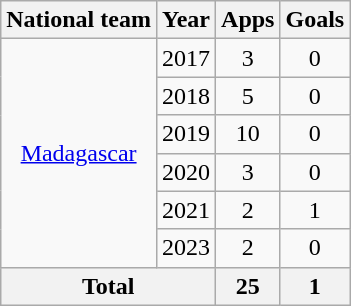<table class="wikitable" style="text-align:center">
<tr>
<th>National team</th>
<th>Year</th>
<th>Apps</th>
<th>Goals</th>
</tr>
<tr>
<td rowspan="6"><a href='#'>Madagascar</a></td>
<td>2017</td>
<td>3</td>
<td>0</td>
</tr>
<tr>
<td>2018</td>
<td>5</td>
<td>0</td>
</tr>
<tr>
<td>2019</td>
<td>10</td>
<td>0</td>
</tr>
<tr>
<td>2020</td>
<td>3</td>
<td>0</td>
</tr>
<tr>
<td>2021</td>
<td>2</td>
<td>1</td>
</tr>
<tr>
<td>2023</td>
<td>2</td>
<td>0</td>
</tr>
<tr>
<th colspan="2">Total</th>
<th>25</th>
<th>1</th>
</tr>
</table>
